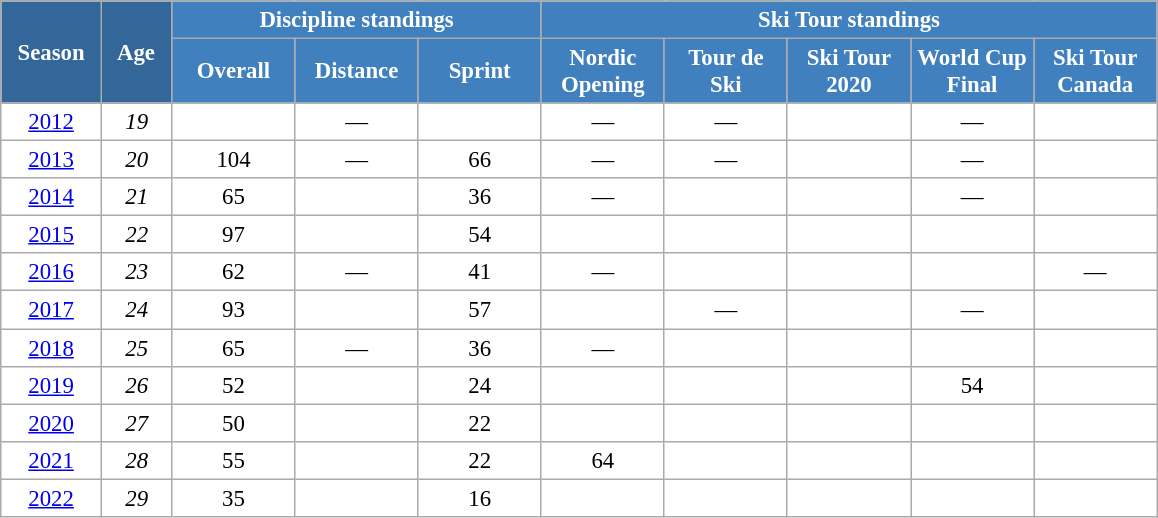<table class="wikitable" style="font-size:95%; text-align:center; border:grey solid 1px; border-collapse:collapse; background:#ffffff;">
<tr>
<th style="background-color:#369; color:white; width:60px;" rowspan="2"> Season </th>
<th style="background-color:#369; color:white; width:40px;" rowspan="2"> Age </th>
<th style="background-color:#4180be; color:white;" colspan="3">Discipline standings</th>
<th style="background-color:#4180be; color:white;" colspan="5">Ski Tour standings</th>
</tr>
<tr>
<th style="background-color:#4180be; color:white; width:75px;">Overall</th>
<th style="background-color:#4180be; color:white; width:75px;">Distance</th>
<th style="background-color:#4180be; color:white; width:75px;">Sprint</th>
<th style="background-color:#4180be; color:white; width:75px;">Nordic<br>Opening</th>
<th style="background-color:#4180be; color:white; width:75px;">Tour de<br>Ski</th>
<th style="background-color:#4180be; color:white; width:75px;">Ski Tour<br>2020</th>
<th style="background-color:#4180be; color:white; width:75px;">World Cup<br>Final</th>
<th style="background-color:#4180be; color:white; width:75px;">Ski Tour<br>Canada</th>
</tr>
<tr>
<td><a href='#'>2012</a></td>
<td><em>19</em></td>
<td></td>
<td>—</td>
<td></td>
<td>—</td>
<td>—</td>
<td></td>
<td>—</td>
<td></td>
</tr>
<tr>
<td><a href='#'>2013</a></td>
<td><em>20</em></td>
<td>104</td>
<td>—</td>
<td>66</td>
<td>—</td>
<td>—</td>
<td></td>
<td>—</td>
<td></td>
</tr>
<tr>
<td><a href='#'>2014</a></td>
<td><em>21</em></td>
<td>65</td>
<td></td>
<td>36</td>
<td>—</td>
<td></td>
<td></td>
<td>—</td>
<td></td>
</tr>
<tr>
<td><a href='#'>2015</a></td>
<td><em>22</em></td>
<td>97</td>
<td></td>
<td>54</td>
<td></td>
<td></td>
<td></td>
<td></td>
<td></td>
</tr>
<tr>
<td><a href='#'>2016</a></td>
<td><em>23</em></td>
<td>62</td>
<td>—</td>
<td>41</td>
<td>—</td>
<td></td>
<td></td>
<td></td>
<td>—</td>
</tr>
<tr>
<td><a href='#'>2017</a></td>
<td><em>24</em></td>
<td>93</td>
<td></td>
<td>57</td>
<td></td>
<td>—</td>
<td></td>
<td>—</td>
<td></td>
</tr>
<tr>
<td><a href='#'>2018</a></td>
<td><em>25</em></td>
<td>65</td>
<td>—</td>
<td>36</td>
<td>—</td>
<td></td>
<td></td>
<td></td>
<td></td>
</tr>
<tr>
<td><a href='#'>2019</a></td>
<td><em>26</em></td>
<td>52</td>
<td></td>
<td>24</td>
<td></td>
<td></td>
<td></td>
<td>54</td>
<td></td>
</tr>
<tr>
<td><a href='#'>2020</a></td>
<td><em>27</em></td>
<td>50</td>
<td></td>
<td>22</td>
<td></td>
<td></td>
<td></td>
<td></td>
<td></td>
</tr>
<tr>
<td><a href='#'>2021</a></td>
<td><em>28</em></td>
<td>55</td>
<td></td>
<td>22</td>
<td>64</td>
<td></td>
<td></td>
<td></td>
<td></td>
</tr>
<tr>
<td><a href='#'>2022</a></td>
<td><em>29</em></td>
<td>35</td>
<td></td>
<td>16</td>
<td></td>
<td></td>
<td></td>
<td></td>
<td></td>
</tr>
</table>
